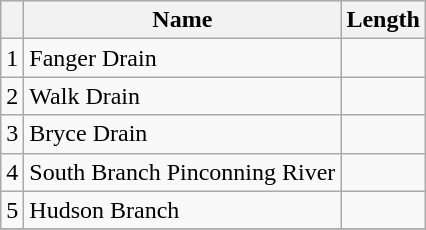<table class="wikitable sortable" border="1">
<tr>
<th></th>
<th>Name</th>
<th>Length</th>
</tr>
<tr>
<td>1</td>
<td>Fanger Drain</td>
<td></td>
</tr>
<tr>
<td>2</td>
<td>Walk Drain</td>
<td></td>
</tr>
<tr>
<td>3</td>
<td>Bryce Drain</td>
<td></td>
</tr>
<tr>
<td>4</td>
<td>South Branch Pinconning River</td>
<td></td>
</tr>
<tr>
<td>5</td>
<td>Hudson Branch</td>
<td></td>
</tr>
<tr>
</tr>
</table>
